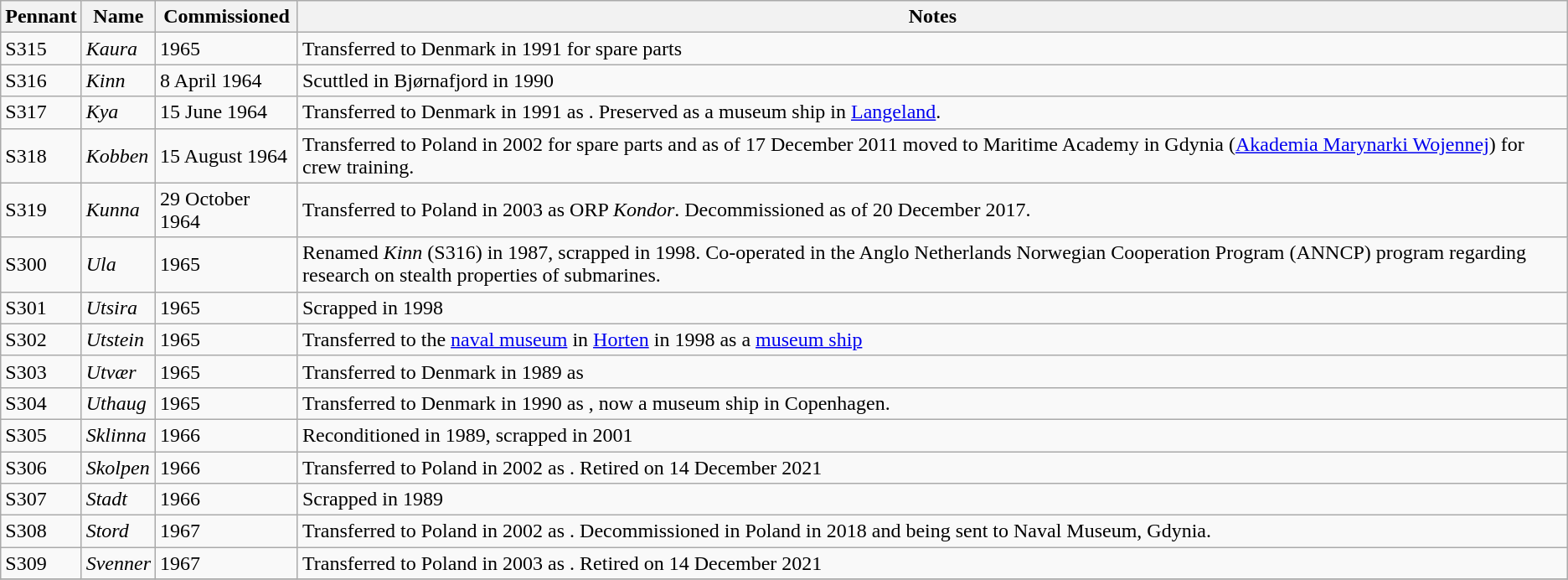<table class="wikitable">
<tr>
<th>Pennant</th>
<th>Name</th>
<th>Commissioned</th>
<th>Notes</th>
</tr>
<tr>
<td>S315</td>
<td><em>Kaura</em></td>
<td>1965</td>
<td>Transferred to Denmark in 1991 for spare parts</td>
</tr>
<tr>
<td>S316</td>
<td><em>Kinn</em></td>
<td>8 April 1964</td>
<td>Scuttled in Bjørnafjord in 1990</td>
</tr>
<tr>
<td>S317</td>
<td><em>Kya</em></td>
<td>15 June 1964</td>
<td>Transferred to Denmark in 1991 as . Preserved as a museum ship in <a href='#'>Langeland</a>.</td>
</tr>
<tr>
<td>S318</td>
<td><em>Kobben</em></td>
<td>15 August 1964</td>
<td>Transferred to Poland in 2002 for spare parts and as of 17 December 2011 moved to Maritime Academy in Gdynia (<a href='#'>Akademia Marynarki Wojennej</a>) for crew training.</td>
</tr>
<tr>
<td>S319</td>
<td><em>Kunna</em></td>
<td>29 October 1964</td>
<td>Transferred to Poland in 2003 as ORP <em>Kondor</em>. Decommissioned as of 20 December 2017.</td>
</tr>
<tr>
<td>S300</td>
<td><em>Ula</em></td>
<td>1965</td>
<td>Renamed <em>Kinn</em> (S316) in 1987, scrapped in 1998. Co-operated in the Anglo Netherlands Norwegian Cooperation Program (ANNCP) program regarding research on stealth properties of submarines.</td>
</tr>
<tr>
<td>S301</td>
<td><em>Utsira</em></td>
<td>1965</td>
<td>Scrapped in 1998</td>
</tr>
<tr>
<td>S302</td>
<td><em>Utstein</em></td>
<td>1965</td>
<td>Transferred to the <a href='#'>naval museum</a> in <a href='#'>Horten</a> in 1998 as a <a href='#'>museum ship</a></td>
</tr>
<tr>
<td>S303</td>
<td><em>Utvær</em></td>
<td>1965</td>
<td>Transferred to Denmark in 1989 as </td>
</tr>
<tr>
<td>S304</td>
<td><em>Uthaug</em></td>
<td>1965</td>
<td>Transferred to Denmark in 1990 as , now a museum ship in Copenhagen.</td>
</tr>
<tr>
<td>S305</td>
<td><em>Sklinna</em></td>
<td>1966</td>
<td>Reconditioned in 1989, scrapped in 2001</td>
</tr>
<tr>
<td>S306</td>
<td><em>Skolpen</em></td>
<td>1966</td>
<td>Transferred to Poland in 2002 as . Retired on 14 December 2021</td>
</tr>
<tr>
<td>S307</td>
<td><em>Stadt</em></td>
<td>1966</td>
<td>Scrapped in 1989</td>
</tr>
<tr>
<td>S308</td>
<td><em>Stord</em></td>
<td>1967</td>
<td>Transferred to Poland in 2002 as . Decommissioned in Poland in 2018 and being sent to Naval Museum, Gdynia.</td>
</tr>
<tr>
<td>S309</td>
<td><em>Svenner</em></td>
<td>1967</td>
<td>Transferred to Poland in 2003 as . Retired on 14 December 2021</td>
</tr>
<tr>
</tr>
</table>
